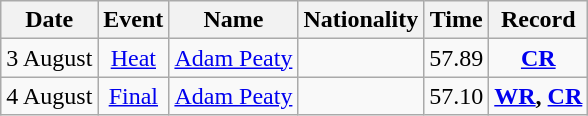<table class="wikitable" style=text-align:center>
<tr>
<th>Date</th>
<th>Event</th>
<th>Name</th>
<th>Nationality</th>
<th>Time</th>
<th>Record</th>
</tr>
<tr>
<td>3 August</td>
<td><a href='#'>Heat</a></td>
<td align=left><a href='#'>Adam Peaty</a></td>
<td align=left></td>
<td>57.89</td>
<td><strong><a href='#'>CR</a></strong></td>
</tr>
<tr>
<td>4 August</td>
<td><a href='#'>Final</a></td>
<td align=left><a href='#'>Adam Peaty</a></td>
<td align=left></td>
<td>57.10</td>
<td><strong><a href='#'>WR</a>, <a href='#'>CR</a></strong></td>
</tr>
</table>
